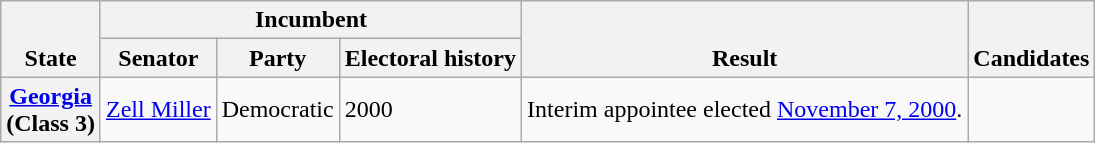<table class="wikitable">
<tr valign=bottom>
<th rowspan=2>State</th>
<th colspan=3>Incumbent</th>
<th rowspan=2>Result</th>
<th rowspan=2>Candidates</th>
</tr>
<tr>
<th>Senator</th>
<th>Party</th>
<th>Electoral history</th>
</tr>
<tr>
<th><a href='#'>Georgia</a><br>(Class 3)</th>
<td><a href='#'>Zell Miller</a></td>
<td>Democratic</td>
<td>2000 </td>
<td>Interim appointee elected <a href='#'>November 7, 2000</a>.</td>
<td nowrap></td>
</tr>
</table>
